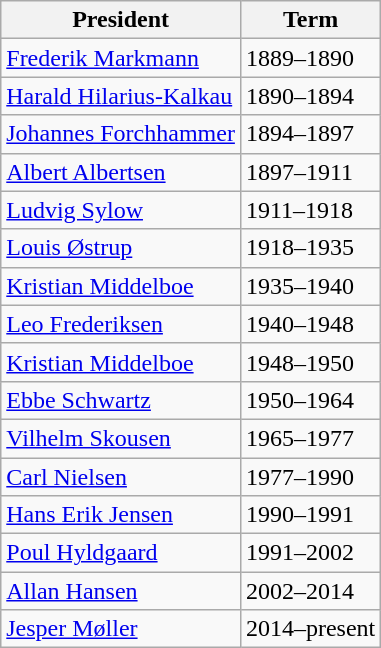<table class="wikitable">
<tr>
<th>President</th>
<th>Term</th>
</tr>
<tr>
<td><a href='#'>Frederik Markmann</a></td>
<td>1889–1890</td>
</tr>
<tr>
<td><a href='#'>Harald Hilarius-Kalkau</a></td>
<td>1890–1894</td>
</tr>
<tr>
<td><a href='#'>Johannes Forchhammer</a></td>
<td>1894–1897</td>
</tr>
<tr>
<td><a href='#'>Albert Albertsen</a></td>
<td>1897–1911</td>
</tr>
<tr>
<td><a href='#'>Ludvig Sylow</a></td>
<td>1911–1918</td>
</tr>
<tr>
<td><a href='#'>Louis Østrup</a></td>
<td>1918–1935</td>
</tr>
<tr>
<td><a href='#'>Kristian Middelboe</a></td>
<td>1935–1940</td>
</tr>
<tr>
<td><a href='#'>Leo Frederiksen</a></td>
<td>1940–1948</td>
</tr>
<tr>
<td><a href='#'>Kristian Middelboe</a></td>
<td>1948–1950</td>
</tr>
<tr>
<td><a href='#'>Ebbe Schwartz</a></td>
<td>1950–1964</td>
</tr>
<tr>
<td><a href='#'>Vilhelm Skousen</a></td>
<td>1965–1977</td>
</tr>
<tr>
<td><a href='#'>Carl Nielsen</a></td>
<td>1977–1990</td>
</tr>
<tr>
<td><a href='#'>Hans Erik Jensen</a></td>
<td>1990–1991</td>
</tr>
<tr>
<td><a href='#'>Poul Hyldgaard</a></td>
<td>1991–2002</td>
</tr>
<tr>
<td><a href='#'>Allan Hansen</a></td>
<td>2002–2014</td>
</tr>
<tr>
<td><a href='#'>Jesper Møller</a></td>
<td>2014–present</td>
</tr>
</table>
